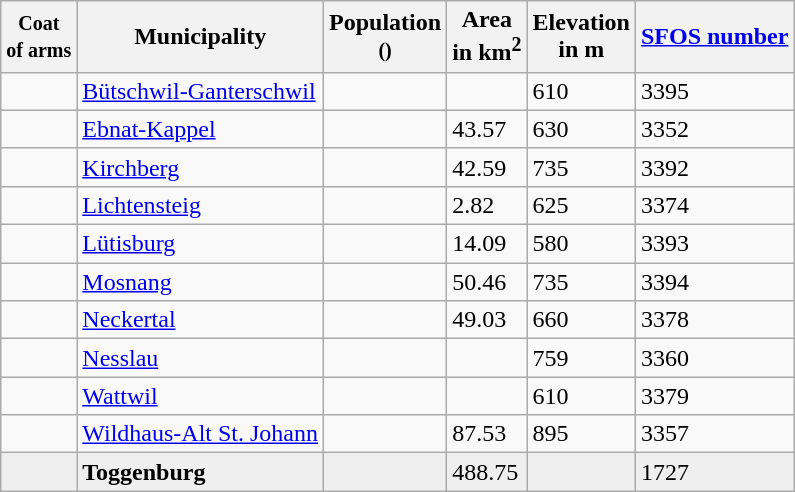<table class="wikitable sortable">
<tr>
<th><small>Coat <br>of arms</small></th>
<th>Municipality</th>
<th>Population <br><small> ()</small></th>
<th>Area<br>in km<sup>2</sup></th>
<th>Elevation <br>in m</th>
<th><a href='#'>SFOS number</a></th>
</tr>
<tr>
<td></td>
<td><a href='#'>Bütschwil-Ganterschwil</a></td>
<td></td>
<td></td>
<td>610</td>
<td>3395</td>
</tr>
<tr>
<td></td>
<td><a href='#'>Ebnat-Kappel</a></td>
<td></td>
<td>43.57</td>
<td>630</td>
<td>3352</td>
</tr>
<tr>
<td></td>
<td><a href='#'>Kirchberg</a></td>
<td></td>
<td>42.59</td>
<td>735</td>
<td>3392</td>
</tr>
<tr>
<td></td>
<td><a href='#'>Lichtensteig</a></td>
<td></td>
<td>2.82</td>
<td>625</td>
<td>3374</td>
</tr>
<tr>
<td></td>
<td><a href='#'>Lütisburg</a></td>
<td></td>
<td>14.09</td>
<td>580</td>
<td>3393</td>
</tr>
<tr>
<td></td>
<td><a href='#'>Mosnang</a></td>
<td></td>
<td>50.46</td>
<td>735</td>
<td>3394</td>
</tr>
<tr>
<td></td>
<td><a href='#'>Neckertal</a></td>
<td></td>
<td>49.03</td>
<td>660</td>
<td>3378</td>
</tr>
<tr>
<td></td>
<td><a href='#'>Nesslau</a></td>
<td></td>
<td></td>
<td>759</td>
<td>3360</td>
</tr>
<tr>
<td></td>
<td><a href='#'>Wattwil</a></td>
<td></td>
<td></td>
<td>610</td>
<td>3379</td>
</tr>
<tr>
<td></td>
<td><a href='#'>Wildhaus-Alt St. Johann</a></td>
<td></td>
<td>87.53</td>
<td>895</td>
<td>3357</td>
</tr>
<tr style="background-color:#EFEFEF;">
<td align="center"></td>
<td><strong>Toggenburg</strong></td>
<td></td>
<td>488.75</td>
<td></td>
<td>1727</td>
</tr>
</table>
